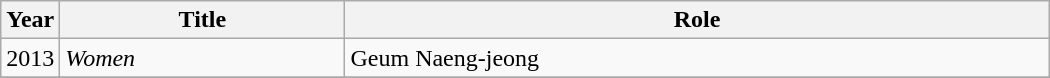<table class="wikitable" style="width:700px">
<tr>
<th width=10>Year</th>
<th>Title</th>
<th>Role</th>
</tr>
<tr>
<td>2013</td>
<td><em>Women</em></td>
<td>Geum Naeng-jeong</td>
</tr>
<tr>
</tr>
</table>
